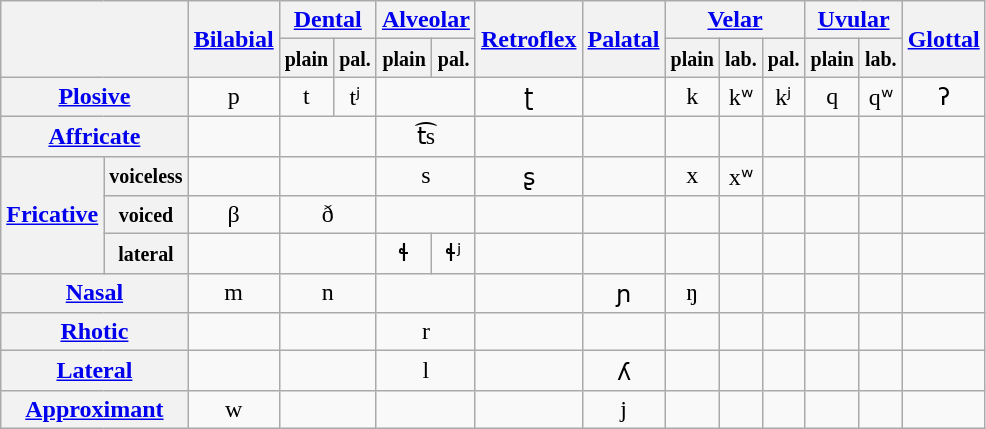<table class="wikitable">
<tr>
<th colspan="2" rowspan="2"></th>
<th rowspan="2"><a href='#'>Bilabial</a></th>
<th colspan="2"><a href='#'>Dental</a></th>
<th colspan="2"><a href='#'>Alveolar</a></th>
<th rowspan="2"><a href='#'>Retroflex</a></th>
<th rowspan="2"><a href='#'>Palatal</a></th>
<th colspan="3"><a href='#'>Velar</a></th>
<th colspan="2"><a href='#'>Uvular</a></th>
<th rowspan="2"><a href='#'>Glottal</a></th>
</tr>
<tr>
<th><small>plain</small></th>
<th><small>pal.</small></th>
<th><small>plain</small></th>
<th><small>pal.</small></th>
<th><small>plain</small></th>
<th><small>lab.</small></th>
<th><small>pal.</small></th>
<th><small>plain</small></th>
<th><small>lab.</small></th>
</tr>
<tr align="center">
<th colspan="2"><a href='#'>Plosive</a></th>
<td>p</td>
<td>t</td>
<td>tʲ</td>
<td colspan="2"></td>
<td>ʈ</td>
<td></td>
<td>k</td>
<td>kʷ</td>
<td>kʲ</td>
<td>q</td>
<td>qʷ</td>
<td>ʔ</td>
</tr>
<tr align="center">
<th colspan="2"><a href='#'>Affricate</a></th>
<td></td>
<td colspan="2"></td>
<td colspan="2">t͡s</td>
<td></td>
<td></td>
<td></td>
<td></td>
<td></td>
<td></td>
<td></td>
<td></td>
</tr>
<tr align="center">
<th rowspan="3"><a href='#'>Fricative</a></th>
<th><small>voiceless</small></th>
<td></td>
<td colspan="2"></td>
<td colspan="2">s</td>
<td>ʂ</td>
<td></td>
<td>x</td>
<td>xʷ</td>
<td></td>
<td></td>
<td></td>
<td></td>
</tr>
<tr align="center">
<th><small>voiced</small></th>
<td>β</td>
<td colspan="2">ð</td>
<td colspan="2"></td>
<td></td>
<td></td>
<td></td>
<td></td>
<td></td>
<td></td>
<td></td>
<td></td>
</tr>
<tr align="center">
<th><small>lateral</small></th>
<td></td>
<td colspan="2"></td>
<td>ɬ</td>
<td>ɬʲ</td>
<td></td>
<td></td>
<td></td>
<td></td>
<td></td>
<td></td>
<td></td>
<td></td>
</tr>
<tr align="center">
<th colspan="2"><a href='#'>Nasal</a></th>
<td>m</td>
<td colspan="2">n</td>
<td colspan="2"></td>
<td></td>
<td>ɲ</td>
<td>ŋ</td>
<td></td>
<td></td>
<td></td>
<td></td>
<td></td>
</tr>
<tr align="center">
<th colspan="2"><a href='#'>Rhotic</a></th>
<td></td>
<td colspan="2"></td>
<td colspan="2">r</td>
<td></td>
<td></td>
<td></td>
<td></td>
<td></td>
<td></td>
<td></td>
<td></td>
</tr>
<tr align="center">
<th colspan="2"><a href='#'>Lateral</a></th>
<td></td>
<td colspan="2"></td>
<td colspan="2">l</td>
<td></td>
<td>ʎ</td>
<td></td>
<td></td>
<td></td>
<td></td>
<td></td>
<td></td>
</tr>
<tr align="center">
<th colspan="2"><a href='#'>Approximant</a></th>
<td>w</td>
<td colspan="2"></td>
<td colspan="2"></td>
<td></td>
<td>j</td>
<td></td>
<td></td>
<td></td>
<td></td>
<td></td>
<td></td>
</tr>
</table>
